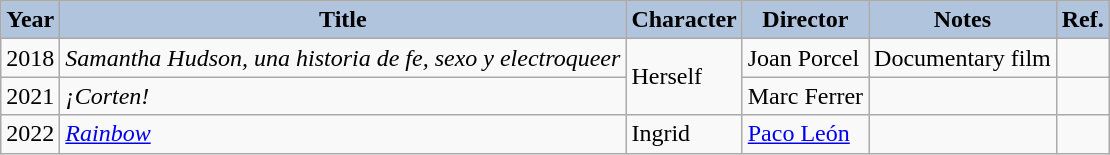<table class="wikitable">
<tr>
<th style="background: #B0C4DE;">Year</th>
<th style="background: #B0C4DE;">Title</th>
<th style="background: #B0C4DE;">Character</th>
<th style="background: #B0C4DE;">Director</th>
<th style="background: #B0C4DE;">Notes</th>
<th style="background: #B0C4DE;">Ref.</th>
</tr>
<tr>
<td>2018</td>
<td><em>Samantha Hudson, una historia de fe, sexo y electroqueer</em></td>
<td rowspan="2">Herself</td>
<td>Joan Porcel</td>
<td>Documentary film</td>
<td><em></em></td>
</tr>
<tr>
<td>2021</td>
<td><em>¡Corten!</em></td>
<td>Marc Ferrer</td>
<td></td>
<td></td>
</tr>
<tr>
<td>2022</td>
<td><em><a href='#'>Rainbow</a></em></td>
<td>Ingrid</td>
<td><a href='#'>Paco León</a></td>
<td></td>
<td></td>
</tr>
</table>
